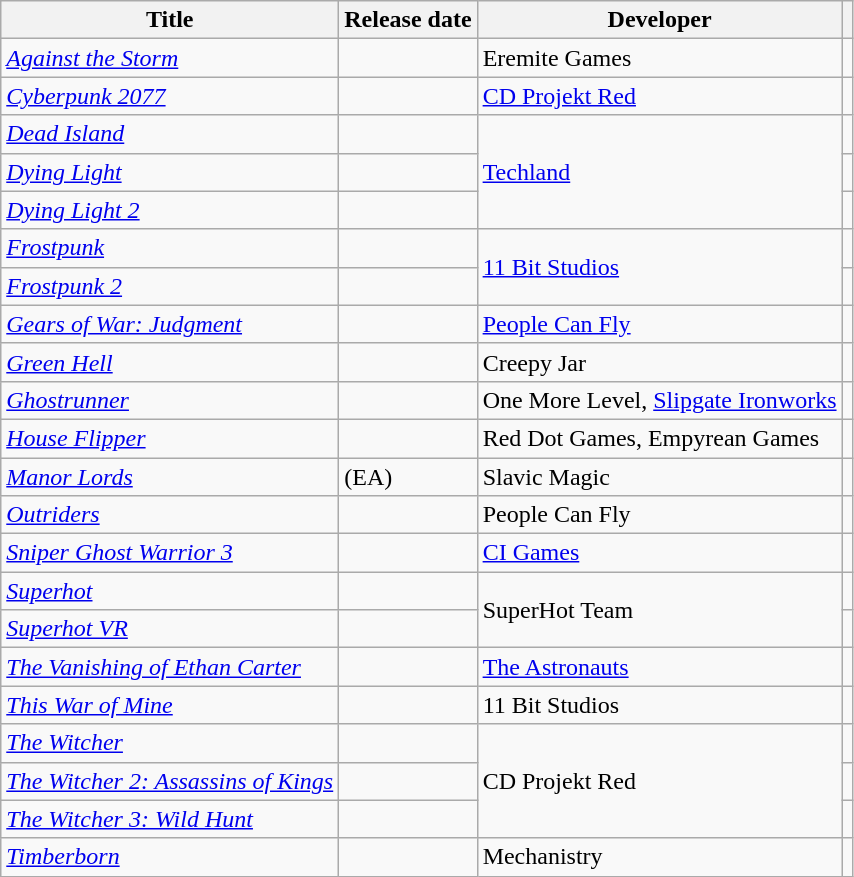<table class="wikitable plainrowheaders sortable">
<tr>
<th scope="col">Title</th>
<th scope="col">Release date</th>
<th scope="col">Developer</th>
<th></th>
</tr>
<tr>
<td><em><a href='#'>Against the Storm</a></em></td>
<td></td>
<td>Eremite Games</td>
<td></td>
</tr>
<tr>
<td><em><a href='#'>Cyberpunk 2077</a></em></td>
<td></td>
<td><a href='#'>CD Projekt Red</a></td>
<td></td>
</tr>
<tr>
<td><em><a href='#'>Dead Island</a></em></td>
<td></td>
<td rowspan="3"><a href='#'>Techland</a></td>
<td></td>
</tr>
<tr>
<td><em><a href='#'>Dying Light</a></em></td>
<td></td>
<td></td>
</tr>
<tr>
<td><em><a href='#'>Dying Light 2</a></em></td>
<td></td>
<td></td>
</tr>
<tr>
<td><em><a href='#'>Frostpunk</a></em></td>
<td></td>
<td rowspan="2"><a href='#'>11 Bit Studios</a></td>
<td></td>
</tr>
<tr>
<td><em><a href='#'>Frostpunk 2</a></em></td>
<td></td>
<td></td>
</tr>
<tr>
<td><em><a href='#'>Gears of War: Judgment</a></em></td>
<td></td>
<td><a href='#'>People Can Fly</a></td>
<td></td>
</tr>
<tr>
<td><em><a href='#'>Green Hell</a></em></td>
<td></td>
<td>Creepy Jar</td>
<td></td>
</tr>
<tr>
<td><em><a href='#'>Ghostrunner</a></em></td>
<td></td>
<td>One More Level, <a href='#'>Slipgate Ironworks</a></td>
<td></td>
</tr>
<tr>
<td><em><a href='#'>House Flipper</a></em></td>
<td></td>
<td>Red Dot Games, Empyrean Games</td>
<td></td>
</tr>
<tr>
<td><em><a href='#'>Manor Lords</a></em></td>
<td> (EA)</td>
<td>Slavic Magic</td>
<td></td>
</tr>
<tr>
<td><a href='#'><em>Outriders</em></a></td>
<td></td>
<td>People Can Fly</td>
<td></td>
</tr>
<tr>
<td><em><a href='#'>Sniper Ghost Warrior 3</a></em></td>
<td></td>
<td><a href='#'>CI Games</a></td>
<td></td>
</tr>
<tr>
<td><em><a href='#'>Superhot</a></em></td>
<td></td>
<td rowspan="2">SuperHot Team</td>
<td></td>
</tr>
<tr>
<td><em><a href='#'>Superhot VR</a></em></td>
<td></td>
<td></td>
</tr>
<tr>
<td><em><a href='#'>The Vanishing of Ethan Carter</a></em></td>
<td></td>
<td><a href='#'>The Astronauts</a></td>
<td></td>
</tr>
<tr>
<td><em><a href='#'>This War of Mine</a></em></td>
<td></td>
<td>11 Bit Studios</td>
<td></td>
</tr>
<tr>
<td><a href='#'><em>The Witcher</em></a></td>
<td></td>
<td rowspan="3">CD Projekt Red</td>
<td></td>
</tr>
<tr>
<td><em><a href='#'>The Witcher 2: Assassins of Kings</a></em></td>
<td></td>
<td></td>
</tr>
<tr>
<td><em><a href='#'>The Witcher 3: Wild Hunt</a></em></td>
<td></td>
<td></td>
</tr>
<tr>
<td><em><a href='#'>Timberborn</a></em></td>
<td></td>
<td>Mechanistry</td>
<td></td>
</tr>
</table>
